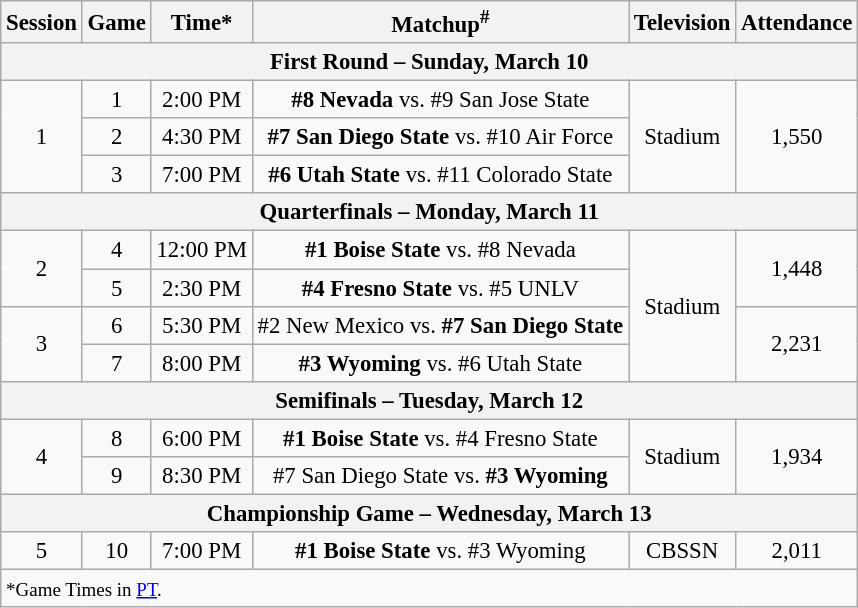<table class="wikitable" style="font-size: 95%; text-align:center;">
<tr>
<th>Session</th>
<th>Game</th>
<th>Time*</th>
<th>Matchup<sup>#</sup></th>
<th>Television</th>
<th>Attendance</th>
</tr>
<tr>
<th colspan=6>First Round – Sunday, March 10</th>
</tr>
<tr>
<td rowspan=3>1</td>
<td>1</td>
<td>2:00 PM</td>
<td><strong>#8 Nevada</strong> vs. #9 San Jose State</td>
<td rowspan=3>Stadium</td>
<td rowspan=3>1,550</td>
</tr>
<tr>
<td>2</td>
<td>4:30 PM</td>
<td><strong>#7 San Diego State</strong> vs. #10 Air Force</td>
</tr>
<tr>
<td>3</td>
<td>7:00 PM</td>
<td><strong>#6 Utah State</strong> vs. #11 Colorado State</td>
</tr>
<tr>
<th colspan=6>Quarterfinals – Monday, March 11</th>
</tr>
<tr>
<td rowspan=2>2</td>
<td>4</td>
<td>12:00 PM</td>
<td><strong>#1 Boise State</strong> vs. #8 Nevada</td>
<td rowspan=4>Stadium</td>
<td rowspan=2>1,448</td>
</tr>
<tr>
<td>5</td>
<td>2:30 PM</td>
<td><strong>#4 Fresno State</strong> vs. #5 UNLV</td>
</tr>
<tr>
<td rowspan=2>3</td>
<td>6</td>
<td>5:30 PM</td>
<td>#2 New Mexico vs. <strong>#7 San Diego State</strong></td>
<td rowspan=2>2,231</td>
</tr>
<tr>
<td>7</td>
<td>8:00 PM</td>
<td><strong>#3 Wyoming</strong> vs. #6 Utah State</td>
</tr>
<tr>
<th colspan=6>Semifinals – Tuesday, March 12</th>
</tr>
<tr>
<td rowspan=2>4</td>
<td>8</td>
<td>6:00 PM</td>
<td><strong>#1 Boise State</strong> vs. #4 Fresno State</td>
<td rowspan=2>Stadium</td>
<td rowspan=2>1,934</td>
</tr>
<tr>
<td>9</td>
<td>8:30 PM</td>
<td>#7 San Diego State vs. <strong>#3 Wyoming</strong></td>
</tr>
<tr>
<th colspan=6>Championship Game – Wednesday, March 13</th>
</tr>
<tr>
<td>5</td>
<td>10</td>
<td>7:00 PM</td>
<td><strong>#1 Boise State</strong> vs. #3 Wyoming</td>
<td>CBSSN</td>
<td>2,011</td>
</tr>
<tr>
<td colspan=6 style="text-align:left;"><small>*Game Times in <a href='#'>PT</a>.</small></td>
</tr>
</table>
